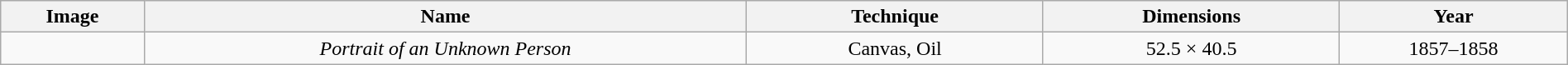<table class="wikitable sortable" style="width:100%; text-align:center;">
<tr>
<th class="unsortable">Image</th>
<th>Name</th>
<th style="min-width:6em;">Technique</th>
<th style="min-width:6em;">Dimensions</th>
<th class="unsortable">Year</th>
</tr>
<tr>
<td></td>
<td><em>Portrait of an Unknown Person</em></td>
<td>Canvas, Oil</td>
<td>52.5 × 40.5</td>
<td>1857–1858</td>
</tr>
</table>
